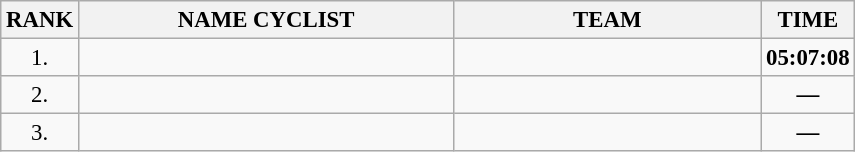<table class="wikitable" style="font-size:95%;">
<tr>
<th>RANK</th>
<th align="left" style="width: 16em">NAME CYCLIST</th>
<th align="left" style="width: 13em">TEAM</th>
<th>TIME</th>
</tr>
<tr>
<td align="center">1.</td>
<td></td>
<td></td>
<td align="center"><strong>05:07:08</strong></td>
</tr>
<tr>
<td align="center">2.</td>
<td></td>
<td></td>
<td align="center"><strong>—</strong></td>
</tr>
<tr>
<td align="center">3.</td>
<td></td>
<td></td>
<td align="center"><strong>—</strong></td>
</tr>
</table>
